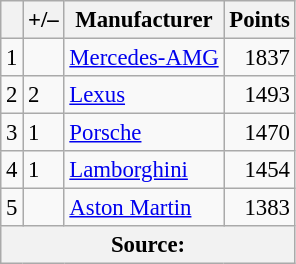<table class="wikitable" style="font-size: 95%;">
<tr>
<th scope="col"></th>
<th scope="col">+/–</th>
<th scope="col">Manufacturer</th>
<th scope="col">Points</th>
</tr>
<tr>
<td align=center>1</td>
<td align="left"></td>
<td> <a href='#'>Mercedes-AMG</a></td>
<td align=right>1837</td>
</tr>
<tr>
<td align=center>2</td>
<td align=left> 2</td>
<td> <a href='#'>Lexus</a></td>
<td align=right>1493</td>
</tr>
<tr>
<td align=center>3</td>
<td align=left> 1</td>
<td> <a href='#'>Porsche</a></td>
<td align=right>1470</td>
</tr>
<tr>
<td align=center>4</td>
<td align=left> 1</td>
<td> <a href='#'>Lamborghini</a></td>
<td align=right>1454</td>
</tr>
<tr>
<td align=center>5</td>
<td align=left></td>
<td> <a href='#'>Aston Martin</a></td>
<td align=right>1383</td>
</tr>
<tr>
<th colspan=5>Source:</th>
</tr>
</table>
